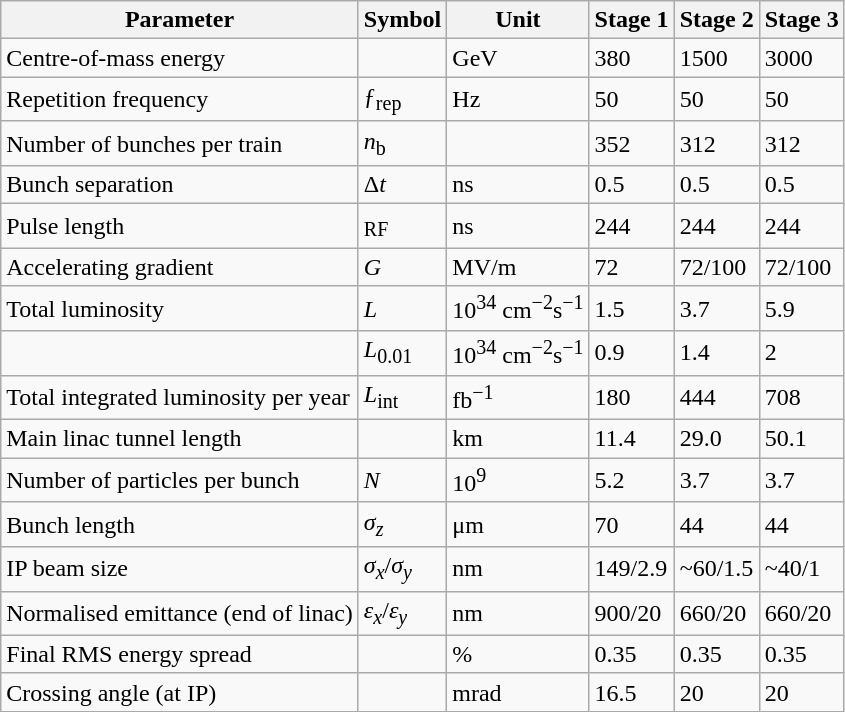<table class="wikitable">
<tr>
<th>Parameter</th>
<th>Symbol</th>
<th>Unit</th>
<th>Stage 1</th>
<th>Stage 2</th>
<th>Stage 3</th>
</tr>
<tr>
<td>Centre-of-mass energy</td>
<td></td>
<td>GeV</td>
<td>380</td>
<td>1500</td>
<td>3000</td>
</tr>
<tr>
<td>Repetition frequency</td>
<td>ƒ<sub>rep</sub></td>
<td>Hz</td>
<td>50</td>
<td>50</td>
<td>50</td>
</tr>
<tr>
<td>Number of bunches per train</td>
<td><em>n</em><sub>b</sub></td>
<td></td>
<td>352</td>
<td>312</td>
<td>312</td>
</tr>
<tr>
<td>Bunch separation</td>
<td>Δ<em>t</em></td>
<td>ns</td>
<td>0.5</td>
<td>0.5</td>
<td>0.5</td>
</tr>
<tr>
<td>Pulse length</td>
<td><sub>RF</sub></td>
<td>ns</td>
<td>244</td>
<td>244</td>
<td>244</td>
</tr>
<tr>
<td>Accelerating gradient</td>
<td><em>G</em></td>
<td>MV/m</td>
<td>72</td>
<td>72/100</td>
<td>72/100</td>
</tr>
<tr>
<td>Total luminosity</td>
<td><em>L</em></td>
<td>10<sup>34</sup> cm<sup>−2</sup>s<sup>−1</sup></td>
<td>1.5</td>
<td>3.7</td>
<td>5.9</td>
</tr>
<tr>
<td></td>
<td><em>L</em><sub>0.01</sub></td>
<td>10<sup>34</sup> cm<sup>−2</sup>s<sup>−1</sup></td>
<td>0.9</td>
<td>1.4</td>
<td>2</td>
</tr>
<tr>
<td>Total integrated luminosity per year</td>
<td><em>L</em><sub>int</sub></td>
<td>fb<sup>−1</sup></td>
<td>180</td>
<td>444</td>
<td>708</td>
</tr>
<tr>
<td>Main linac tunnel length</td>
<td></td>
<td>km</td>
<td>11.4</td>
<td>29.0</td>
<td>50.1</td>
</tr>
<tr>
<td>Number of particles per bunch</td>
<td><em>N</em></td>
<td>10<sup>9</sup></td>
<td>5.2</td>
<td>3.7</td>
<td>3.7</td>
</tr>
<tr>
<td>Bunch length</td>
<td><em>σ</em><sub><em>z</em></sub></td>
<td>μm</td>
<td>70</td>
<td>44</td>
<td>44</td>
</tr>
<tr>
<td>IP beam size</td>
<td><em>σ</em><sub><em>x</em></sub>/<em>σ</em><sub><em>y</em></sub></td>
<td>nm</td>
<td>149/2.9</td>
<td>~60/1.5</td>
<td>~40/1</td>
</tr>
<tr>
<td>Normalised emittance (end of linac)</td>
<td><em>ε</em><sub><em>x</em></sub>/<em>ε</em><sub><em>y</em></sub></td>
<td>nm</td>
<td>900/20</td>
<td>660/20</td>
<td>660/20</td>
</tr>
<tr>
<td>Final RMS energy spread</td>
<td></td>
<td>%</td>
<td>0.35</td>
<td>0.35</td>
<td>0.35</td>
</tr>
<tr>
<td>Crossing angle (at IP)</td>
<td></td>
<td>mrad</td>
<td>16.5</td>
<td>20</td>
<td>20</td>
</tr>
</table>
